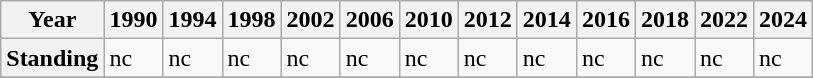<table class="wikitable">
<tr>
<th>Year</th>
<th>1990</th>
<th>1994</th>
<th>1998</th>
<th>2002</th>
<th>2006</th>
<th>2010</th>
<th>2012</th>
<th>2014</th>
<th>2016</th>
<th>2018</th>
<th>2022</th>
<th>2024</th>
</tr>
<tr>
<th>Standing</th>
<td>nc</td>
<td>nc</td>
<td>nc</td>
<td>nc</td>
<td>nc</td>
<td>nc</td>
<td>nc</td>
<td>nc</td>
<td>nc</td>
<td>nc</td>
<td>nc</td>
<td>nc</td>
</tr>
<tr>
</tr>
</table>
